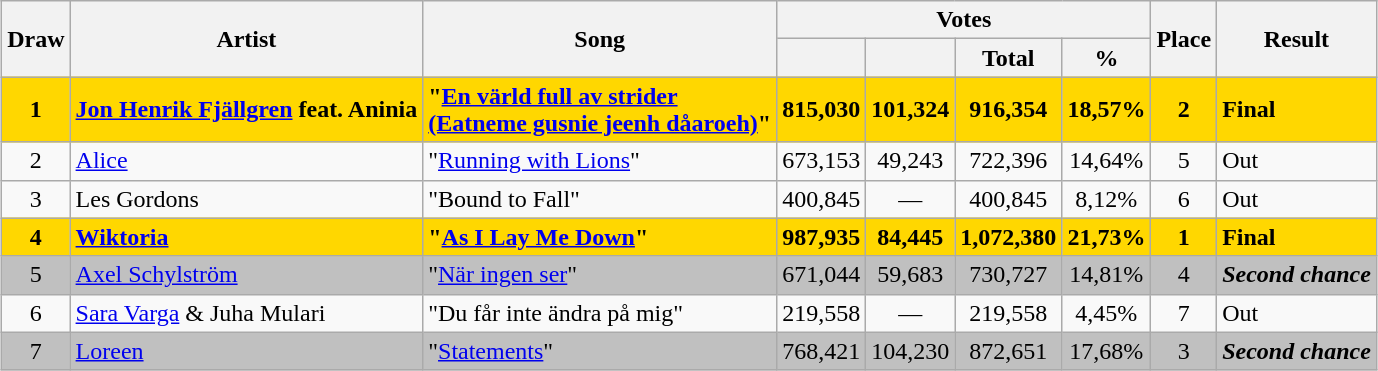<table class="sortable wikitable" style="margin: 1em auto 1em auto; text-align:center;">
<tr>
<th rowspan="2">Draw</th>
<th rowspan="2">Artist</th>
<th rowspan="2">Song</th>
<th colspan="4" class="unsortable">Votes</th>
<th rowspan="2">Place</th>
<th rowspan="2">Result</th>
</tr>
<tr>
<th></th>
<th></th>
<th>Total</th>
<th>%</th>
</tr>
<tr style="font-weight:bold;background:gold;">
<td>1</td>
<td align="left"><a href='#'>Jon Henrik Fjällgren</a> feat. Aninia</td>
<td align="left">"<a href='#'>En värld full av strider<br>(Eatneme gusnie jeenh dåaroeh)</a>"</td>
<td>815,030</td>
<td>101,324</td>
<td>916,354</td>
<td>18,57%</td>
<td>2</td>
<td align="left">Final</td>
</tr>
<tr>
<td>2</td>
<td align="left"><a href='#'>Alice</a></td>
<td align="left">"<a href='#'>Running with Lions</a>"</td>
<td>673,153</td>
<td>49,243</td>
<td>722,396</td>
<td>14,64%</td>
<td>5</td>
<td align="left">Out</td>
</tr>
<tr>
<td>3</td>
<td align="left">Les Gordons</td>
<td align="left">"Bound to Fall"</td>
<td>400,845</td>
<td>—</td>
<td>400,845</td>
<td>8,12%</td>
<td>6</td>
<td align="left">Out</td>
</tr>
<tr style="font-weight:bold;background:gold;">
<td>4</td>
<td align="left"><a href='#'>Wiktoria</a></td>
<td align="left">"<a href='#'>As I Lay Me Down</a>"</td>
<td>987,935</td>
<td>84,445</td>
<td>1,072,380</td>
<td>21,73%</td>
<td>1</td>
<td align="left">Final</td>
</tr>
<tr style="background:silver;">
<td>5</td>
<td align="left"><a href='#'>Axel Schylström</a></td>
<td align="left">"<a href='#'>När ingen ser</a>"</td>
<td>671,044</td>
<td>59,683</td>
<td>730,727</td>
<td>14,81%</td>
<td>4</td>
<td align="left"><strong><em>Second chance</em></strong></td>
</tr>
<tr>
<td>6</td>
<td align="left"><a href='#'>Sara Varga</a> & Juha Mulari</td>
<td align="left">"Du får inte ändra på mig"</td>
<td>219,558</td>
<td>—</td>
<td>219,558</td>
<td>4,45%</td>
<td>7</td>
<td align="left">Out</td>
</tr>
<tr style="background:silver;">
<td>7</td>
<td align="left"><a href='#'>Loreen</a></td>
<td align="left">"<a href='#'>Statements</a>"</td>
<td>768,421</td>
<td>104,230</td>
<td>872,651</td>
<td>17,68%</td>
<td>3</td>
<td align="left"><strong><em>Second chance</em></strong></td>
</tr>
</table>
